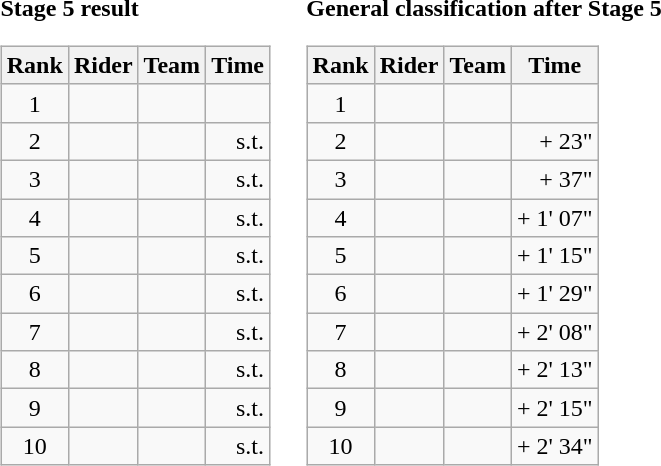<table>
<tr>
<td><strong>Stage 5 result</strong><br><table class="wikitable">
<tr>
<th scope="col">Rank</th>
<th scope="col">Rider</th>
<th scope="col">Team</th>
<th scope="col">Time</th>
</tr>
<tr>
<td style="text-align:center;">1</td>
<td></td>
<td></td>
<td style="text-align:right;"></td>
</tr>
<tr>
<td style="text-align:center;">2</td>
<td></td>
<td></td>
<td style="text-align:right;">s.t.</td>
</tr>
<tr>
<td style="text-align:center;">3</td>
<td></td>
<td></td>
<td style="text-align:right;">s.t.</td>
</tr>
<tr>
<td style="text-align:center;">4</td>
<td></td>
<td></td>
<td style="text-align:right;">s.t.</td>
</tr>
<tr>
<td style="text-align:center;">5</td>
<td></td>
<td></td>
<td style="text-align:right;">s.t.</td>
</tr>
<tr>
<td style="text-align:center;">6</td>
<td></td>
<td></td>
<td style="text-align:right;">s.t.</td>
</tr>
<tr>
<td style="text-align:center;">7</td>
<td></td>
<td></td>
<td style="text-align:right;">s.t.</td>
</tr>
<tr>
<td style="text-align:center;">8</td>
<td></td>
<td></td>
<td style="text-align:right;">s.t.</td>
</tr>
<tr>
<td style="text-align:center;">9</td>
<td></td>
<td></td>
<td style="text-align:right;">s.t.</td>
</tr>
<tr>
<td style="text-align:center;">10</td>
<td></td>
<td></td>
<td style="text-align:right;">s.t.</td>
</tr>
</table>
</td>
<td></td>
<td><strong>General classification after Stage 5</strong><br><table class="wikitable">
<tr>
<th scope="col">Rank</th>
<th scope="col">Rider</th>
<th scope="col">Team</th>
<th scope="col">Time</th>
</tr>
<tr>
<td style="text-align:center;">1</td>
<td> </td>
<td></td>
<td style="text-align:right;"></td>
</tr>
<tr>
<td style="text-align:center;">2</td>
<td>  </td>
<td></td>
<td style="text-align:right;">+ 23"</td>
</tr>
<tr>
<td style="text-align:center;">3</td>
<td></td>
<td></td>
<td style="text-align:right;">+ 37"</td>
</tr>
<tr>
<td style="text-align:center;">4</td>
<td></td>
<td></td>
<td style="text-align:right;">+ 1' 07"</td>
</tr>
<tr>
<td style="text-align:center;">5</td>
<td></td>
<td></td>
<td style="text-align:right;">+ 1' 15"</td>
</tr>
<tr>
<td style="text-align:center;">6</td>
<td></td>
<td></td>
<td style="text-align:right;">+ 1' 29"</td>
</tr>
<tr>
<td style="text-align:center;">7</td>
<td></td>
<td></td>
<td style="text-align:right;">+ 2' 08"</td>
</tr>
<tr>
<td style="text-align:center;">8</td>
<td></td>
<td></td>
<td style="text-align:right;">+ 2' 13"</td>
</tr>
<tr>
<td style="text-align:center;">9</td>
<td></td>
<td></td>
<td style="text-align:right;">+ 2' 15"</td>
</tr>
<tr>
<td style="text-align:center;">10</td>
<td></td>
<td></td>
<td style="text-align:right;">+ 2' 34"</td>
</tr>
</table>
</td>
</tr>
</table>
